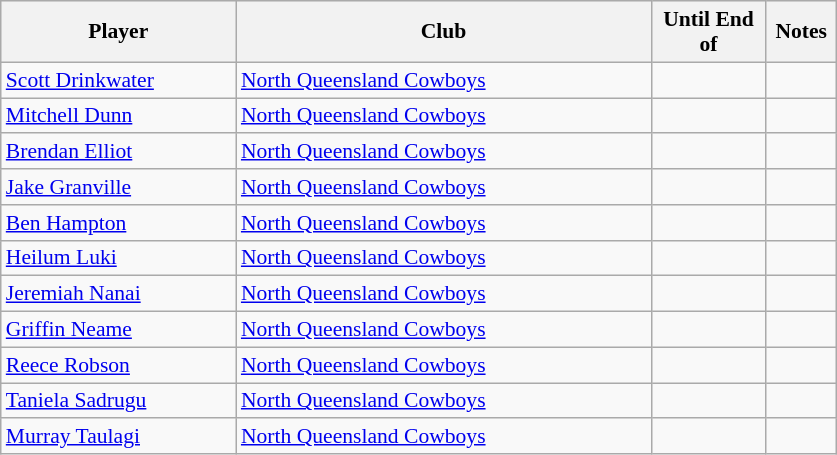<table class="wikitable" style="font-size:90%">
<tr bgcolor="#efefef">
<th width="150">Player</th>
<th width="270">Club</th>
<th width="70">Until End of</th>
<th width="40">Notes</th>
</tr>
<tr>
<td><a href='#'>Scott Drinkwater</a></td>
<td> <a href='#'>North Queensland Cowboys</a></td>
<td></td>
<td></td>
</tr>
<tr>
<td><a href='#'>Mitchell Dunn</a></td>
<td> <a href='#'>North Queensland Cowboys</a></td>
<td></td>
<td></td>
</tr>
<tr>
<td><a href='#'>Brendan Elliot</a></td>
<td> <a href='#'>North Queensland Cowboys</a></td>
<td></td>
<td></td>
</tr>
<tr>
<td><a href='#'>Jake Granville</a></td>
<td> <a href='#'>North Queensland Cowboys</a></td>
<td></td>
<td></td>
</tr>
<tr>
<td><a href='#'>Ben Hampton</a></td>
<td> <a href='#'>North Queensland Cowboys</a></td>
<td></td>
<td></td>
</tr>
<tr>
<td><a href='#'>Heilum Luki</a></td>
<td> <a href='#'>North Queensland Cowboys</a></td>
<td></td>
<td></td>
</tr>
<tr>
<td><a href='#'>Jeremiah Nanai</a></td>
<td> <a href='#'>North Queensland Cowboys</a></td>
<td></td>
<td></td>
</tr>
<tr>
<td><a href='#'>Griffin Neame</a></td>
<td> <a href='#'>North Queensland Cowboys</a></td>
<td></td>
<td></td>
</tr>
<tr>
<td><a href='#'>Reece Robson</a></td>
<td> <a href='#'>North Queensland Cowboys</a></td>
<td></td>
<td></td>
</tr>
<tr>
<td><a href='#'>Taniela Sadrugu</a></td>
<td> <a href='#'>North Queensland Cowboys</a></td>
<td></td>
<td></td>
</tr>
<tr>
<td><a href='#'>Murray Taulagi</a></td>
<td> <a href='#'>North Queensland Cowboys</a></td>
<td></td>
<td></td>
</tr>
</table>
